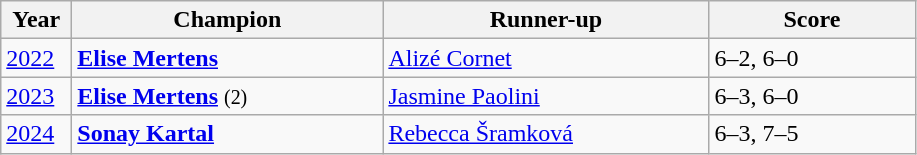<table class="wikitable">
<tr>
<th style="width:40px">Year</th>
<th style="width:200px">Champion</th>
<th style="width:210px">Runner-up</th>
<th style="width:130px" class="unsortable">Score</th>
</tr>
<tr>
<td><a href='#'>2022</a></td>
<td> <strong><a href='#'>Elise Mertens</a></strong></td>
<td> <a href='#'>Alizé Cornet</a></td>
<td>6–2, 6–0</td>
</tr>
<tr>
<td><a href='#'>2023</a></td>
<td> <strong><a href='#'>Elise Mertens</a></strong> <small>(2)</small></td>
<td> <a href='#'>Jasmine Paolini</a></td>
<td>6–3, 6–0</td>
</tr>
<tr>
<td><a href='#'>2024</a></td>
<td> <strong><a href='#'>Sonay Kartal</a></strong></td>
<td> <a href='#'>Rebecca Šramková</a></td>
<td>6–3, 7–5</td>
</tr>
</table>
